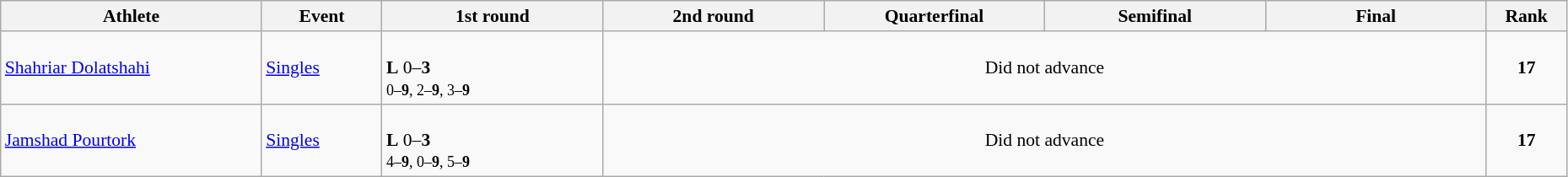<table class="wikitable" width="98%" style="text-align:left; font-size:90%">
<tr>
<th width="13%">Athlete</th>
<th width="6%">Event</th>
<th width="11%">1st round</th>
<th width="11%">2nd round</th>
<th width="11%">Quarterfinal</th>
<th width="11%">Semifinal</th>
<th width="11%">Final</th>
<th width="4%">Rank</th>
</tr>
<tr>
<td><a href='#'>Shahriar Dolatshahi</a></td>
<td><a href='#'>Singles</a></td>
<td><br><strong>L</strong> 0–<strong>3</strong><br><small>0–<strong>9</strong>, 2–<strong>9</strong>, 3–<strong>9</strong></small></td>
<td colspan=4 align=center>Did not advance</td>
<td align=center><strong>17</strong></td>
</tr>
<tr>
<td><a href='#'>Jamshad Pourtork</a></td>
<td><a href='#'>Singles</a></td>
<td><br><strong>L</strong> 0–<strong>3</strong><br><small>4–<strong>9</strong>, 0–<strong>9</strong>, 5–<strong>9</strong></small></td>
<td colspan=4 align=center>Did not advance</td>
<td align=center><strong>17</strong></td>
</tr>
</table>
